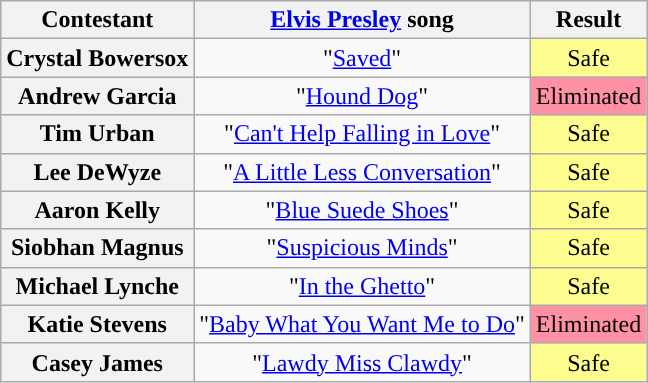<table class="wikitable unsortable" style="text-align:center;">
<tr>
<th scope="col">Contestant</th>
<th scope="col"><a href='#'>Elvis Presley</a> song</th>
<th scope="col">Result</th>
</tr>
<tr>
<th scope="row">Crystal Bowersox</th>
<td>"<a href='#'>Saved</a>"</td>
<td style="background:#FDFC8F">Safe</td>
</tr>
<tr>
<th scope="row">Andrew Garcia</th>
<td>"<a href='#'>Hound Dog</a>"</td>
<td bgcolor="FF91A4">Eliminated</td>
</tr>
<tr>
<th scope="row">Tim Urban</th>
<td>"<a href='#'>Can't Help Falling in Love</a>"</td>
<td style="background:#FDFC8F">Safe</td>
</tr>
<tr>
<th scope="row">Lee DeWyze</th>
<td>"<a href='#'>A Little Less Conversation</a>"</td>
<td style="background:#FDFC8F">Safe</td>
</tr>
<tr>
<th scope="row">Aaron Kelly</th>
<td>"<a href='#'>Blue Suede Shoes</a>"</td>
<td style="background:#FDFC8F">Safe</td>
</tr>
<tr>
<th scope="row">Siobhan Magnus</th>
<td>"<a href='#'>Suspicious Minds</a>"</td>
<td style="background:#FDFC8F">Safe</td>
</tr>
<tr>
<th scope="row">Michael Lynche</th>
<td>"<a href='#'>In the Ghetto</a>"</td>
<td style="background:#FDFC8F">Safe</td>
</tr>
<tr>
<th scope="row">Katie Stevens</th>
<td>"<a href='#'>Baby What You Want Me to Do</a>"</td>
<td bgcolor="FF91A4">Eliminated</td>
</tr>
<tr>
<th scope="row">Casey James</th>
<td>"<a href='#'>Lawdy Miss Clawdy</a>"</td>
<td style="background:#FDFC8F">Safe</td>
</tr>
</table>
